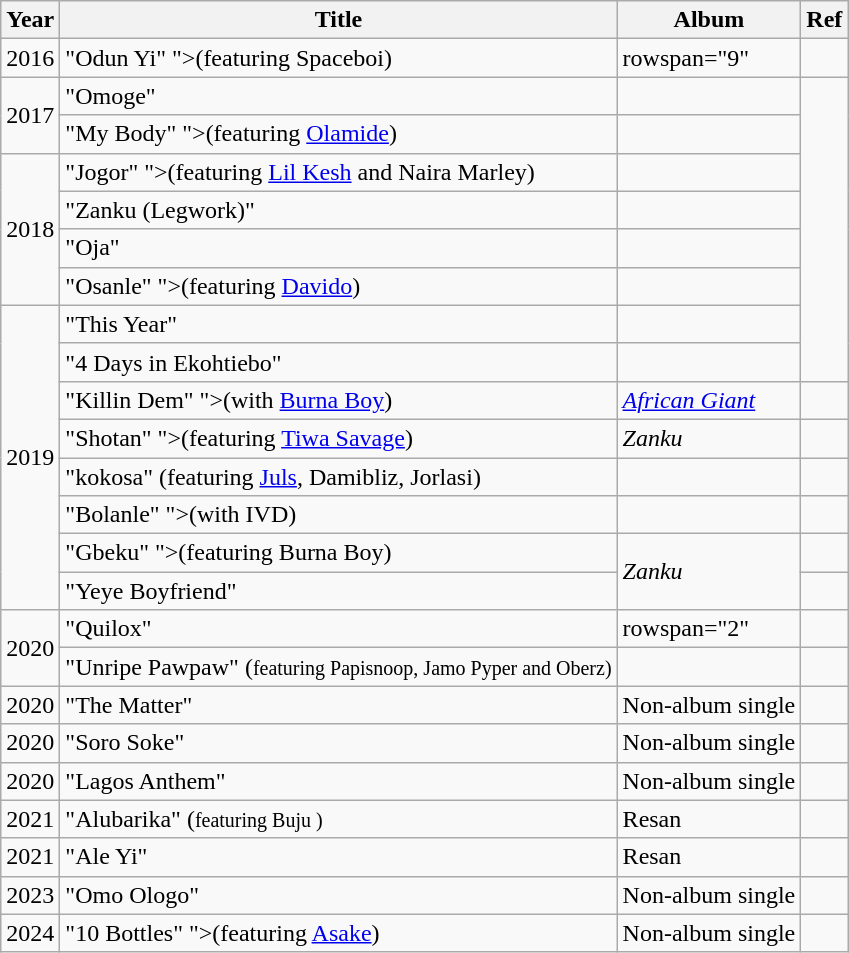<table class="wikitable sortable">
<tr>
<th>Year</th>
<th>Title</th>
<th>Album</th>
<th>Ref</th>
</tr>
<tr>
<td>2016</td>
<td>"Odun Yi" <span>">(featuring Spaceboi)</span></td>
<td>rowspan="9"</td>
<td></td>
</tr>
<tr>
<td rowspan="2">2017</td>
<td>"Omoge"</td>
<td></td>
</tr>
<tr>
<td>"My Body" <span>">(featuring <a href='#'>Olamide</a>)</span></td>
<td></td>
</tr>
<tr>
<td rowspan="4">2018</td>
<td>"Jogor" <span>">(featuring <a href='#'>Lil Kesh</a> and Naira Marley)</span></td>
<td></td>
</tr>
<tr>
<td>"Zanku (Legwork)"</td>
<td></td>
</tr>
<tr>
<td>"Oja"</td>
<td></td>
</tr>
<tr>
<td>"Osanle" <span>">(featuring <a href='#'>Davido</a>)</span></td>
<td></td>
</tr>
<tr>
<td rowspan="8">2019</td>
<td>"This Year"</td>
<td></td>
</tr>
<tr>
<td>"4 Days in Ekohtiebo"</td>
<td></td>
</tr>
<tr>
<td>"Killin Dem" <span>">(with <a href='#'>Burna Boy</a>)</span></td>
<td><em><a href='#'>African Giant</a></em></td>
<td></td>
</tr>
<tr>
<td>"Shotan" <span>">(featuring <a href='#'>Tiwa Savage</a>)</span></td>
<td><em>Zanku</em></td>
<td></td>
</tr>
<tr>
<td>"kokosa" (featuring <a href='#'>Juls</a>, Damibliz, Jorlasi)</td>
<td></td>
<td></td>
</tr>
<tr>
<td>"Bolanle" <span>">(with IVD)</span></td>
<td></td>
<td></td>
</tr>
<tr>
<td>"Gbeku" <span>">(featuring Burna Boy)</span></td>
<td rowspan="2"><em>Zanku</em></td>
<td></td>
</tr>
<tr>
<td>"Yeye Boyfriend"</td>
<td></td>
</tr>
<tr>
<td rowspan="2">2020</td>
<td>"Quilox"</td>
<td>rowspan="2" </td>
<td></td>
</tr>
<tr>
<td>"Unripe Pawpaw" (<small>featuring Papisnoop, Jamo Pyper and Oberz)</small></td>
<td></td>
</tr>
<tr>
<td>2020</td>
<td>"The Matter"</td>
<td>Non-album single</td>
<td></td>
</tr>
<tr>
<td>2020</td>
<td>"Soro Soke"</td>
<td>Non-album single</td>
<td></td>
</tr>
<tr>
<td>2020</td>
<td>"Lagos Anthem"</td>
<td>Non-album single</td>
<td></td>
</tr>
<tr>
<td>2021</td>
<td>"Alubarika" (<small>featuring Buju )</small></td>
<td>Resan</td>
<td></td>
</tr>
<tr>
<td>2021</td>
<td>"Ale Yi"</td>
<td>Resan</td>
<td></td>
</tr>
<tr>
<td>2023</td>
<td>"Omo Ologo"</td>
<td>Non-album single</td>
<td></td>
</tr>
<tr>
<td>2024</td>
<td>"10 Bottles" <span>">(featuring <a href='#'>Asake</a>)</span></td>
<td>Non-album single</td>
<td></td>
</tr>
</table>
